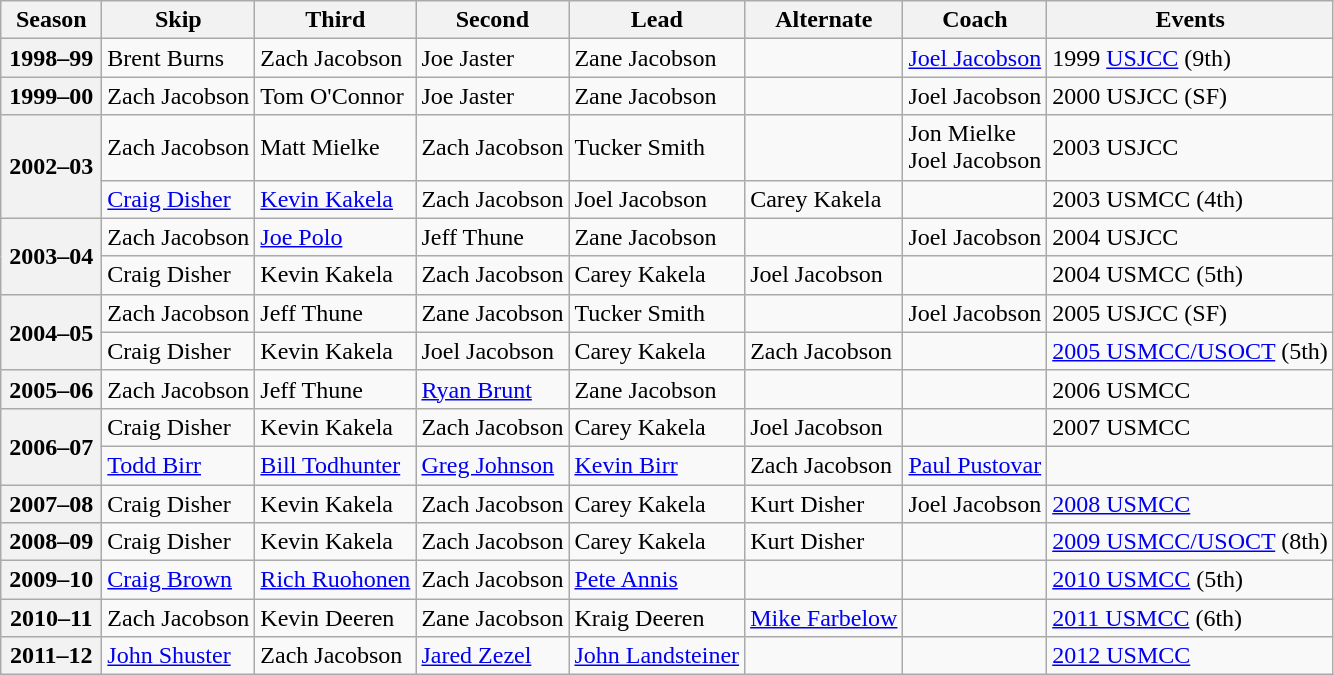<table class="wikitable">
<tr>
<th scope="col" width=60>Season</th>
<th scope="col">Skip</th>
<th scope="col">Third</th>
<th scope="col">Second</th>
<th scope="col">Lead</th>
<th scope="col">Alternate</th>
<th scope="col">Coach</th>
<th scope="col">Events</th>
</tr>
<tr>
<th scope="row">1998–99</th>
<td>Brent Burns</td>
<td>Zach Jacobson</td>
<td>Joe Jaster</td>
<td>Zane Jacobson</td>
<td></td>
<td><a href='#'>Joel Jacobson</a></td>
<td>1999 <a href='#'>USJCC</a> (9th)</td>
</tr>
<tr>
<th scope="row">1999–00</th>
<td>Zach Jacobson</td>
<td>Tom O'Connor</td>
<td>Joe Jaster</td>
<td>Zane Jacobson</td>
<td></td>
<td>Joel Jacobson</td>
<td>2000 USJCC (SF)</td>
</tr>
<tr>
<th scope="row" rowspan=2>2002–03</th>
<td>Zach Jacobson</td>
<td>Matt Mielke</td>
<td>Zach Jacobson</td>
<td>Tucker Smith</td>
<td></td>
<td>Jon Mielke<br>Joel Jacobson</td>
<td>2003 USJCC</td>
</tr>
<tr>
<td><a href='#'>Craig Disher</a></td>
<td><a href='#'>Kevin Kakela</a></td>
<td>Zach Jacobson</td>
<td>Joel Jacobson</td>
<td>Carey Kakela</td>
<td></td>
<td>2003 USMCC (4th)</td>
</tr>
<tr>
<th scope="row" rowspan=2>2003–04</th>
<td>Zach Jacobson</td>
<td><a href='#'>Joe Polo</a></td>
<td>Jeff Thune</td>
<td>Zane Jacobson</td>
<td></td>
<td>Joel Jacobson</td>
<td>2004 USJCC </td>
</tr>
<tr>
<td>Craig Disher</td>
<td>Kevin Kakela</td>
<td>Zach Jacobson</td>
<td>Carey Kakela</td>
<td>Joel Jacobson</td>
<td></td>
<td>2004 USMCC (5th)</td>
</tr>
<tr>
<th scope="row" rowspan=2>2004–05</th>
<td>Zach Jacobson</td>
<td>Jeff Thune</td>
<td>Zane Jacobson</td>
<td>Tucker Smith</td>
<td></td>
<td>Joel Jacobson</td>
<td>2005 USJCC (SF)</td>
</tr>
<tr>
<td>Craig Disher</td>
<td>Kevin Kakela</td>
<td>Joel Jacobson</td>
<td>Carey Kakela</td>
<td>Zach Jacobson</td>
<td></td>
<td><a href='#'>2005 USMCC/USOCT</a> (5th)</td>
</tr>
<tr>
<th scope="row">2005–06</th>
<td>Zach Jacobson</td>
<td>Jeff Thune</td>
<td><a href='#'>Ryan Brunt</a></td>
<td>Zane Jacobson</td>
<td></td>
<td></td>
<td>2006 USMCC </td>
</tr>
<tr>
<th scope="row" rowspan=2>2006–07</th>
<td>Craig Disher</td>
<td>Kevin Kakela</td>
<td>Zach Jacobson</td>
<td>Carey Kakela</td>
<td>Joel Jacobson</td>
<td></td>
<td>2007 USMCC </td>
</tr>
<tr>
<td><a href='#'>Todd Birr</a></td>
<td><a href='#'>Bill Todhunter</a></td>
<td><a href='#'>Greg Johnson</a></td>
<td><a href='#'>Kevin Birr</a></td>
<td>Zach Jacobson</td>
<td><a href='#'>Paul Pustovar</a></td>
<td> </td>
</tr>
<tr>
<th scope="row">2007–08</th>
<td>Craig Disher</td>
<td>Kevin Kakela</td>
<td>Zach Jacobson</td>
<td>Carey Kakela</td>
<td>Kurt Disher</td>
<td>Joel Jacobson</td>
<td><a href='#'>2008 USMCC</a> </td>
</tr>
<tr>
<th scope="row">2008–09</th>
<td>Craig Disher</td>
<td>Kevin Kakela</td>
<td>Zach Jacobson</td>
<td>Carey Kakela</td>
<td>Kurt Disher</td>
<td></td>
<td><a href='#'>2009 USMCC/USOCT</a> (8th)</td>
</tr>
<tr>
<th scope="row">2009–10</th>
<td><a href='#'>Craig Brown</a></td>
<td><a href='#'>Rich Ruohonen</a></td>
<td>Zach Jacobson</td>
<td><a href='#'>Pete Annis</a></td>
<td></td>
<td></td>
<td><a href='#'>2010 USMCC</a> (5th)</td>
</tr>
<tr>
<th scope="row">2010–11</th>
<td>Zach Jacobson</td>
<td>Kevin Deeren</td>
<td>Zane Jacobson</td>
<td>Kraig Deeren</td>
<td><a href='#'>Mike Farbelow</a></td>
<td></td>
<td><a href='#'>2011 USMCC</a> (6th)</td>
</tr>
<tr>
<th scope="row">2011–12</th>
<td><a href='#'>John Shuster</a></td>
<td>Zach Jacobson</td>
<td><a href='#'>Jared Zezel</a></td>
<td><a href='#'>John Landsteiner</a></td>
<td></td>
<td></td>
<td><a href='#'>2012 USMCC</a> </td>
</tr>
</table>
